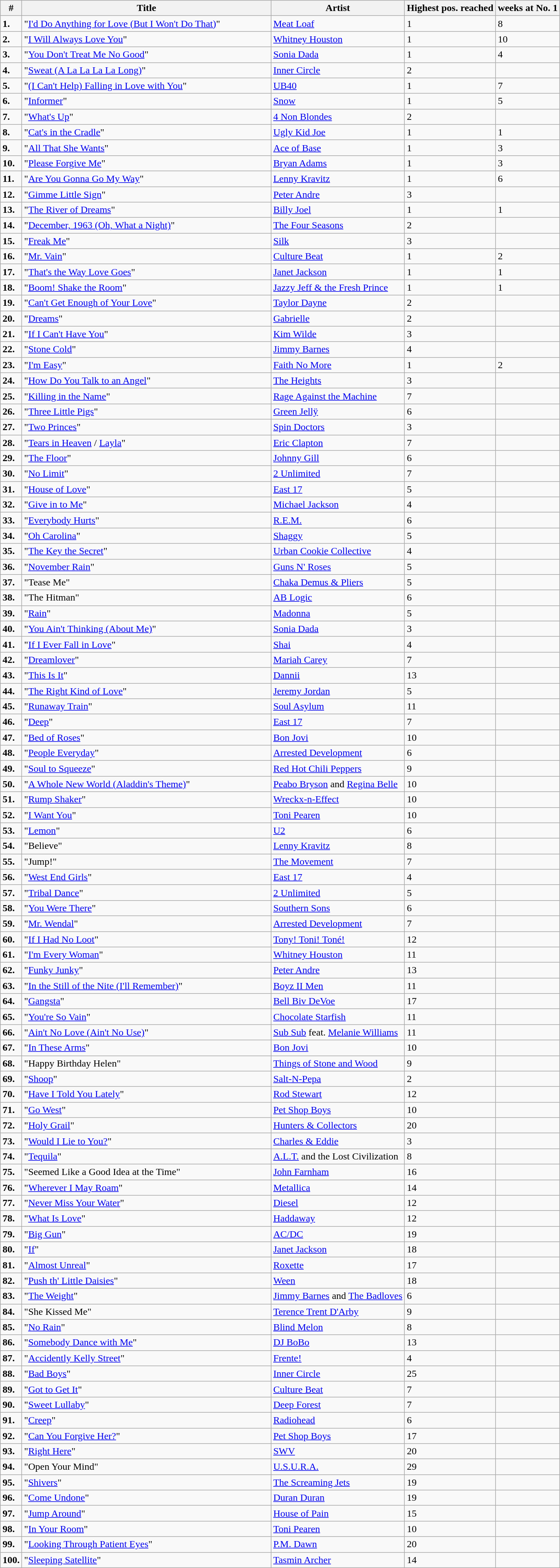<table class="wikitable sortable">
<tr>
<th>#</th>
<th width="400">Title</th>
<th>Artist</th>
<th>Highest pos. reached</th>
<th>weeks at No. 1</th>
</tr>
<tr>
<td><strong>1.</strong></td>
<td>"<a href='#'>I'd Do Anything for Love (But I Won't Do That)</a>"</td>
<td><a href='#'>Meat Loaf</a></td>
<td>1</td>
<td>8</td>
</tr>
<tr>
<td><strong>2.</strong></td>
<td>"<a href='#'>I Will Always Love You</a>"</td>
<td><a href='#'>Whitney Houston</a></td>
<td>1</td>
<td>10</td>
</tr>
<tr>
<td><strong>3.</strong></td>
<td>"<a href='#'>You Don't Treat Me No Good</a>"</td>
<td><a href='#'>Sonia Dada</a></td>
<td>1</td>
<td>4</td>
</tr>
<tr>
<td><strong>4.</strong></td>
<td>"<a href='#'>Sweat (A La La La La Long)</a>"</td>
<td><a href='#'>Inner Circle</a></td>
<td>2</td>
<td></td>
</tr>
<tr>
<td><strong>5.</strong></td>
<td>"<a href='#'>(I Can't Help) Falling in Love with You</a>"</td>
<td><a href='#'>UB40</a></td>
<td>1</td>
<td>7</td>
</tr>
<tr>
<td><strong>6.</strong></td>
<td>"<a href='#'>Informer</a>"</td>
<td><a href='#'>Snow</a></td>
<td>1</td>
<td>5</td>
</tr>
<tr>
<td><strong>7.</strong></td>
<td>"<a href='#'>What's Up</a>"</td>
<td><a href='#'>4 Non Blondes</a></td>
<td>2</td>
<td></td>
</tr>
<tr>
<td><strong>8.</strong></td>
<td>"<a href='#'>Cat's in the Cradle</a>"</td>
<td><a href='#'>Ugly Kid Joe</a></td>
<td>1</td>
<td>1</td>
</tr>
<tr>
<td><strong>9.</strong></td>
<td>"<a href='#'>All That She Wants</a>"</td>
<td><a href='#'>Ace of Base</a></td>
<td>1</td>
<td>3</td>
</tr>
<tr>
<td><strong>10.</strong></td>
<td>"<a href='#'>Please Forgive Me</a>"</td>
<td><a href='#'>Bryan Adams</a></td>
<td>1</td>
<td>3</td>
</tr>
<tr>
<td><strong>11.</strong></td>
<td>"<a href='#'>Are You Gonna Go My Way</a>"</td>
<td><a href='#'>Lenny Kravitz</a></td>
<td>1</td>
<td>6</td>
</tr>
<tr>
<td><strong>12.</strong></td>
<td>"<a href='#'>Gimme Little Sign</a>"</td>
<td><a href='#'>Peter Andre</a></td>
<td>3</td>
<td></td>
</tr>
<tr>
<td><strong>13.</strong></td>
<td>"<a href='#'>The River of Dreams</a>"</td>
<td><a href='#'>Billy Joel</a></td>
<td>1</td>
<td>1</td>
</tr>
<tr>
<td><strong>14.</strong></td>
<td>"<a href='#'>December, 1963 (Oh, What a Night)</a>"</td>
<td><a href='#'>The Four Seasons</a></td>
<td>2</td>
<td></td>
</tr>
<tr>
<td><strong>15.</strong></td>
<td>"<a href='#'>Freak Me</a>"</td>
<td><a href='#'>Silk</a></td>
<td>3</td>
<td></td>
</tr>
<tr>
<td><strong>16.</strong></td>
<td>"<a href='#'>Mr. Vain</a>"</td>
<td><a href='#'>Culture Beat</a></td>
<td>1</td>
<td>2</td>
</tr>
<tr>
<td><strong>17.</strong></td>
<td>"<a href='#'>That's the Way Love Goes</a>"</td>
<td><a href='#'>Janet Jackson</a></td>
<td>1</td>
<td>1</td>
</tr>
<tr>
<td><strong>18.</strong></td>
<td>"<a href='#'>Boom! Shake the Room</a>"</td>
<td><a href='#'>Jazzy Jeff & the Fresh Prince</a></td>
<td>1</td>
<td>1</td>
</tr>
<tr>
<td><strong>19.</strong></td>
<td>"<a href='#'>Can't Get Enough of Your Love</a>"</td>
<td><a href='#'>Taylor Dayne</a></td>
<td>2</td>
<td></td>
</tr>
<tr>
<td><strong>20.</strong></td>
<td>"<a href='#'>Dreams</a>"</td>
<td><a href='#'>Gabrielle</a></td>
<td>2</td>
<td></td>
</tr>
<tr>
<td><strong>21.</strong></td>
<td>"<a href='#'>If I Can't Have You</a>"</td>
<td><a href='#'>Kim Wilde</a></td>
<td>3</td>
<td></td>
</tr>
<tr>
<td><strong>22.</strong></td>
<td>"<a href='#'>Stone Cold</a>"</td>
<td><a href='#'>Jimmy Barnes</a></td>
<td>4</td>
<td></td>
</tr>
<tr>
<td><strong>23.</strong></td>
<td>"<a href='#'>I'm Easy</a>"</td>
<td><a href='#'>Faith No More</a></td>
<td>1</td>
<td>2</td>
</tr>
<tr>
<td><strong>24.</strong></td>
<td>"<a href='#'>How Do You Talk to an Angel</a>"</td>
<td><a href='#'>The Heights</a></td>
<td>3</td>
<td></td>
</tr>
<tr>
<td><strong>25.</strong></td>
<td>"<a href='#'>Killing in the Name</a>"</td>
<td><a href='#'>Rage Against the Machine</a></td>
<td>7</td>
<td></td>
</tr>
<tr>
<td><strong>26.</strong></td>
<td>"<a href='#'>Three Little Pigs</a>"</td>
<td><a href='#'>Green Jellÿ</a></td>
<td>6</td>
<td></td>
</tr>
<tr>
<td><strong>27.</strong></td>
<td>"<a href='#'>Two Princes</a>"</td>
<td><a href='#'>Spin Doctors</a></td>
<td>3</td>
<td></td>
</tr>
<tr>
<td><strong>28.</strong></td>
<td>"<a href='#'>Tears in Heaven</a> / <a href='#'>Layla</a>"</td>
<td><a href='#'>Eric Clapton</a></td>
<td>7</td>
<td></td>
</tr>
<tr>
<td><strong>29.</strong></td>
<td>"<a href='#'>The Floor</a>"</td>
<td><a href='#'>Johnny Gill</a></td>
<td>6</td>
<td></td>
</tr>
<tr>
<td><strong>30.</strong></td>
<td>"<a href='#'>No Limit</a>"</td>
<td><a href='#'>2 Unlimited</a></td>
<td>7</td>
<td></td>
</tr>
<tr>
<td><strong>31.</strong></td>
<td>"<a href='#'>House of Love</a>"</td>
<td><a href='#'>East 17</a></td>
<td>5</td>
<td></td>
</tr>
<tr>
<td><strong>32.</strong></td>
<td>"<a href='#'>Give in to Me</a>"</td>
<td><a href='#'>Michael Jackson</a></td>
<td>4</td>
<td></td>
</tr>
<tr>
<td><strong>33.</strong></td>
<td>"<a href='#'>Everybody Hurts</a>"</td>
<td><a href='#'>R.E.M.</a></td>
<td>6</td>
<td></td>
</tr>
<tr>
<td><strong>34.</strong></td>
<td>"<a href='#'>Oh Carolina</a>"</td>
<td><a href='#'>Shaggy</a></td>
<td>5</td>
<td></td>
</tr>
<tr>
<td><strong>35.</strong></td>
<td>"<a href='#'>The Key the Secret</a>"</td>
<td><a href='#'>Urban Cookie Collective</a></td>
<td>4</td>
<td></td>
</tr>
<tr>
<td><strong>36.</strong></td>
<td>"<a href='#'>November Rain</a>"</td>
<td><a href='#'>Guns N' Roses</a></td>
<td>5</td>
<td></td>
</tr>
<tr>
<td><strong>37.</strong></td>
<td>"Tease Me"</td>
<td><a href='#'>Chaka Demus & Pliers</a></td>
<td>5</td>
<td></td>
</tr>
<tr>
<td><strong>38.</strong></td>
<td>"The Hitman"</td>
<td><a href='#'>AB Logic</a></td>
<td>6</td>
<td></td>
</tr>
<tr>
<td><strong>39.</strong></td>
<td>"<a href='#'>Rain</a>"</td>
<td><a href='#'>Madonna</a></td>
<td>5</td>
<td></td>
</tr>
<tr>
<td><strong>40.</strong></td>
<td>"<a href='#'>You Ain't Thinking (About Me)</a>"</td>
<td><a href='#'>Sonia Dada</a></td>
<td>3</td>
<td></td>
</tr>
<tr>
<td><strong>41.</strong></td>
<td>"<a href='#'>If I Ever Fall in Love</a>"</td>
<td><a href='#'>Shai</a></td>
<td>4</td>
<td></td>
</tr>
<tr>
<td><strong>42.</strong></td>
<td>"<a href='#'>Dreamlover</a>"</td>
<td><a href='#'>Mariah Carey</a></td>
<td>7</td>
<td></td>
</tr>
<tr>
<td><strong>43.</strong></td>
<td>"<a href='#'>This Is It</a>"</td>
<td><a href='#'>Dannii</a></td>
<td>13</td>
<td></td>
</tr>
<tr>
<td><strong>44.</strong></td>
<td>"<a href='#'>The Right Kind of Love</a>"</td>
<td><a href='#'>Jeremy Jordan</a></td>
<td>5</td>
<td></td>
</tr>
<tr>
<td><strong>45.</strong></td>
<td>"<a href='#'>Runaway Train</a>"</td>
<td><a href='#'>Soul Asylum</a></td>
<td>11</td>
<td></td>
</tr>
<tr>
<td><strong>46.</strong></td>
<td>"<a href='#'>Deep</a>"</td>
<td><a href='#'>East 17</a></td>
<td>7</td>
<td></td>
</tr>
<tr>
<td><strong>47.</strong></td>
<td>"<a href='#'>Bed of Roses</a>"</td>
<td><a href='#'>Bon Jovi</a></td>
<td>10</td>
<td></td>
</tr>
<tr>
<td><strong>48.</strong></td>
<td>"<a href='#'>People Everyday</a>"</td>
<td><a href='#'>Arrested Development</a></td>
<td>6</td>
<td></td>
</tr>
<tr>
<td><strong>49.</strong></td>
<td>"<a href='#'>Soul to Squeeze</a>"</td>
<td><a href='#'>Red Hot Chili Peppers</a></td>
<td>9</td>
<td></td>
</tr>
<tr>
<td><strong>50.</strong></td>
<td>"<a href='#'>A Whole New World (Aladdin's Theme)</a>"</td>
<td><a href='#'>Peabo Bryson</a> and <a href='#'>Regina Belle</a></td>
<td>10</td>
<td></td>
</tr>
<tr>
<td><strong>51.</strong></td>
<td>"<a href='#'>Rump Shaker</a>"</td>
<td><a href='#'>Wreckx-n-Effect</a></td>
<td>10</td>
<td></td>
</tr>
<tr>
<td><strong>52.</strong></td>
<td>"<a href='#'>I Want You</a>"</td>
<td><a href='#'>Toni Pearen</a></td>
<td>10</td>
<td></td>
</tr>
<tr>
<td><strong>53.</strong></td>
<td>"<a href='#'>Lemon</a>"</td>
<td><a href='#'>U2</a></td>
<td>6</td>
<td></td>
</tr>
<tr>
<td><strong>54.</strong></td>
<td>"Believe"</td>
<td><a href='#'>Lenny Kravitz</a></td>
<td>8</td>
<td></td>
</tr>
<tr>
<td><strong>55.</strong></td>
<td>"Jump!"</td>
<td><a href='#'>The Movement</a></td>
<td>7</td>
<td></td>
</tr>
<tr>
<td><strong>56.</strong></td>
<td>"<a href='#'>West End Girls</a>"</td>
<td><a href='#'>East 17</a></td>
<td>4</td>
<td></td>
</tr>
<tr>
<td><strong>57.</strong></td>
<td>"<a href='#'>Tribal Dance</a>"</td>
<td><a href='#'>2 Unlimited</a></td>
<td>5</td>
<td></td>
</tr>
<tr>
<td><strong>58.</strong></td>
<td>"<a href='#'>You Were There</a>"</td>
<td><a href='#'>Southern Sons</a></td>
<td>6</td>
<td></td>
</tr>
<tr>
<td><strong>59.</strong></td>
<td>"<a href='#'>Mr. Wendal</a>"</td>
<td><a href='#'>Arrested Development</a></td>
<td>7</td>
<td></td>
</tr>
<tr>
<td><strong>60.</strong></td>
<td>"<a href='#'>If I Had No Loot</a>"</td>
<td><a href='#'>Tony! Toni! Toné!</a></td>
<td>12</td>
<td></td>
</tr>
<tr>
<td><strong>61.</strong></td>
<td>"<a href='#'>I'm Every Woman</a>"</td>
<td><a href='#'>Whitney Houston</a></td>
<td>11</td>
<td></td>
</tr>
<tr>
<td><strong>62.</strong></td>
<td>"<a href='#'>Funky Junky</a>"</td>
<td><a href='#'>Peter Andre</a></td>
<td>13</td>
<td></td>
</tr>
<tr>
<td><strong>63.</strong></td>
<td>"<a href='#'>In the Still of the Nite (I'll Remember)</a>"</td>
<td><a href='#'>Boyz II Men</a></td>
<td>11</td>
<td></td>
</tr>
<tr>
<td><strong>64.</strong></td>
<td>"<a href='#'>Gangsta</a>"</td>
<td><a href='#'>Bell Biv DeVoe</a></td>
<td>17</td>
<td></td>
</tr>
<tr>
<td><strong>65.</strong></td>
<td>"<a href='#'>You're So Vain</a>"</td>
<td><a href='#'>Chocolate Starfish</a></td>
<td>11</td>
<td></td>
</tr>
<tr>
<td><strong>66.</strong></td>
<td>"<a href='#'>Ain't No Love (Ain't No Use)</a>"</td>
<td><a href='#'>Sub Sub</a> feat. <a href='#'>Melanie Williams</a></td>
<td>11</td>
<td></td>
</tr>
<tr>
<td><strong>67.</strong></td>
<td>"<a href='#'>In These Arms</a>"</td>
<td><a href='#'>Bon Jovi</a></td>
<td>10</td>
<td></td>
</tr>
<tr>
<td><strong>68.</strong></td>
<td>"Happy Birthday Helen"</td>
<td><a href='#'>Things of Stone and Wood</a></td>
<td>9</td>
<td></td>
</tr>
<tr>
<td><strong>69.</strong></td>
<td>"<a href='#'>Shoop</a>"</td>
<td><a href='#'>Salt-N-Pepa</a></td>
<td>2</td>
<td></td>
</tr>
<tr>
<td><strong>70.</strong></td>
<td>"<a href='#'>Have I Told You Lately</a>"</td>
<td><a href='#'>Rod Stewart</a></td>
<td>12</td>
<td></td>
</tr>
<tr>
<td><strong>71.</strong></td>
<td>"<a href='#'>Go West</a>"</td>
<td><a href='#'>Pet Shop Boys</a></td>
<td>10</td>
<td></td>
</tr>
<tr>
<td><strong>72.</strong></td>
<td>"<a href='#'>Holy Grail</a>"</td>
<td><a href='#'>Hunters & Collectors</a></td>
<td>20</td>
<td></td>
</tr>
<tr>
<td><strong>73.</strong></td>
<td>"<a href='#'>Would I Lie to You?</a>"</td>
<td><a href='#'>Charles & Eddie</a></td>
<td>3</td>
<td></td>
</tr>
<tr>
<td><strong>74.</strong></td>
<td>"<a href='#'>Tequila</a>"</td>
<td><a href='#'>A.L.T.</a> and the Lost Civilization</td>
<td>8</td>
<td></td>
</tr>
<tr>
<td><strong>75.</strong></td>
<td>"Seemed Like a Good Idea at the Time"</td>
<td><a href='#'>John Farnham</a></td>
<td>16</td>
<td></td>
</tr>
<tr>
<td><strong>76.</strong></td>
<td>"<a href='#'>Wherever I May Roam</a>"</td>
<td><a href='#'>Metallica</a></td>
<td>14</td>
<td></td>
</tr>
<tr>
<td><strong>77.</strong></td>
<td>"<a href='#'>Never Miss Your Water</a>"</td>
<td><a href='#'>Diesel</a></td>
<td>12</td>
<td></td>
</tr>
<tr>
<td><strong>78.</strong></td>
<td>"<a href='#'>What Is Love</a>"</td>
<td><a href='#'>Haddaway</a></td>
<td>12</td>
<td></td>
</tr>
<tr>
<td><strong>79.</strong></td>
<td>"<a href='#'>Big Gun</a>"</td>
<td><a href='#'>AC/DC</a></td>
<td>19</td>
<td></td>
</tr>
<tr>
<td><strong>80.</strong></td>
<td>"<a href='#'>If</a>"</td>
<td><a href='#'>Janet Jackson</a></td>
<td>18</td>
<td></td>
</tr>
<tr>
<td><strong>81.</strong></td>
<td>"<a href='#'>Almost Unreal</a>"</td>
<td><a href='#'>Roxette</a></td>
<td>17</td>
<td></td>
</tr>
<tr>
<td><strong>82.</strong></td>
<td>"<a href='#'>Push th' Little Daisies</a>"</td>
<td><a href='#'>Ween</a></td>
<td>18</td>
<td></td>
</tr>
<tr>
<td><strong>83.</strong></td>
<td>"<a href='#'>The Weight</a>"</td>
<td><a href='#'>Jimmy Barnes</a> and <a href='#'>The Badloves</a></td>
<td>6</td>
<td></td>
</tr>
<tr>
<td><strong>84.</strong></td>
<td>"She Kissed Me"</td>
<td><a href='#'>Terence Trent D'Arby</a></td>
<td>9</td>
<td></td>
</tr>
<tr>
<td><strong>85.</strong></td>
<td>"<a href='#'>No Rain</a>"</td>
<td><a href='#'>Blind Melon</a></td>
<td>8</td>
<td></td>
</tr>
<tr>
<td><strong>86.</strong></td>
<td>"<a href='#'>Somebody Dance with Me</a>"</td>
<td><a href='#'>DJ BoBo</a></td>
<td>13</td>
<td></td>
</tr>
<tr>
<td><strong>87.</strong></td>
<td>"<a href='#'>Accidently Kelly Street</a>"</td>
<td><a href='#'>Frente!</a></td>
<td>4</td>
<td></td>
</tr>
<tr>
<td><strong>88.</strong></td>
<td>"<a href='#'>Bad Boys</a>"</td>
<td><a href='#'>Inner Circle</a></td>
<td>25</td>
<td></td>
</tr>
<tr>
<td><strong>89.</strong></td>
<td>"<a href='#'>Got to Get It</a>"</td>
<td><a href='#'>Culture Beat</a></td>
<td>7</td>
<td></td>
</tr>
<tr>
<td><strong>90.</strong></td>
<td>"<a href='#'>Sweet Lullaby</a>"</td>
<td><a href='#'>Deep Forest</a></td>
<td>7</td>
<td></td>
</tr>
<tr>
<td><strong>91.</strong></td>
<td>"<a href='#'>Creep</a>"</td>
<td><a href='#'>Radiohead</a></td>
<td>6</td>
<td></td>
</tr>
<tr>
<td><strong>92.</strong></td>
<td>"<a href='#'>Can You Forgive Her?</a>"</td>
<td><a href='#'>Pet Shop Boys</a></td>
<td>17</td>
<td></td>
</tr>
<tr>
<td><strong>93.</strong></td>
<td>"<a href='#'>Right Here</a>"</td>
<td><a href='#'>SWV</a></td>
<td>20</td>
<td></td>
</tr>
<tr>
<td><strong>94.</strong></td>
<td>"Open Your Mind"</td>
<td><a href='#'>U.S.U.R.A.</a></td>
<td>29</td>
<td></td>
</tr>
<tr>
<td><strong>95.</strong></td>
<td>"<a href='#'>Shivers</a>"</td>
<td><a href='#'>The Screaming Jets</a></td>
<td>19</td>
<td></td>
</tr>
<tr>
<td><strong>96.</strong></td>
<td>"<a href='#'>Come Undone</a>"</td>
<td><a href='#'>Duran Duran</a></td>
<td>19</td>
<td></td>
</tr>
<tr>
<td><strong>97.</strong></td>
<td>"<a href='#'>Jump Around</a>"</td>
<td><a href='#'>House of Pain</a></td>
<td>15</td>
<td></td>
</tr>
<tr>
<td><strong>98.</strong></td>
<td>"<a href='#'>In Your Room</a>"</td>
<td><a href='#'>Toni Pearen</a></td>
<td>10</td>
<td></td>
</tr>
<tr>
<td><strong>99.</strong></td>
<td>"<a href='#'>Looking Through Patient Eyes</a>"</td>
<td><a href='#'>P.M. Dawn</a></td>
<td>20</td>
<td></td>
</tr>
<tr>
<td><strong>100.</strong></td>
<td>"<a href='#'>Sleeping Satellite</a>"</td>
<td><a href='#'>Tasmin Archer</a></td>
<td>14</td>
<td></td>
</tr>
</table>
